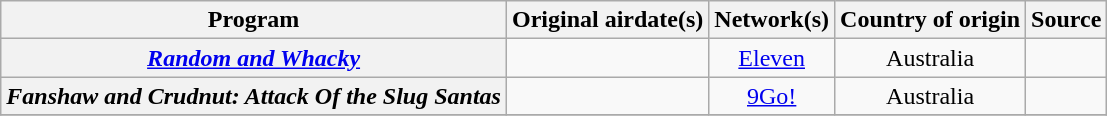<table class="wikitable plainrowheaders sortable" style="text-align:center">
<tr>
<th scope="col">Program</th>
<th scope="col">Original airdate(s)</th>
<th scope="col">Network(s)</th>
<th scope="col">Country of origin</th>
<th scope="col" class="unsortable">Source</th>
</tr>
<tr>
<th scope="row"><em><a href='#'>Random and Whacky</a></em></th>
<td></td>
<td><a href='#'>Eleven</a></td>
<td>Australia</td>
<td></td>
</tr>
<tr>
<th scope="row"><em>Fanshaw and Crudnut: Attack Of the Slug Santas </em></th>
<td></td>
<td><a href='#'>9Go!</a></td>
<td>Australia</td>
<td></td>
</tr>
<tr>
</tr>
</table>
